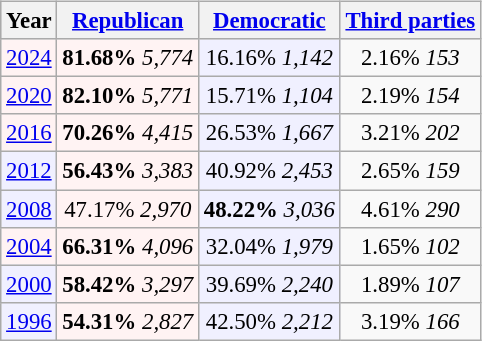<table class="wikitable" style="float:right; font-size:95%;">
<tr bgcolor=lightgrey>
<th>Year</th>
<th><a href='#'>Republican</a></th>
<th><a href='#'>Democratic</a></th>
<th><a href='#'>Third parties</a></th>
</tr>
<tr>
<td align="center" bgcolor="#fff3f3"><a href='#'>2024</a></td>
<td align="center" bgcolor="#fff3f3"><strong>81.68%</strong> <em>5,774</em></td>
<td align="center" bgcolor="#f0f0ff">16.16% <em>1,142</em></td>
<td align="center">2.16% <em>153</em></td>
</tr>
<tr>
<td align="center" bgcolor="#fff3f3"><a href='#'>2020</a></td>
<td align="center" bgcolor="#fff3f3"><strong>82.10%</strong> <em>5,771</em></td>
<td align="center" bgcolor="#f0f0ff">15.71% <em>1,104</em></td>
<td align="center">2.19% <em>154</em></td>
</tr>
<tr>
<td align="center" bgcolor="#fff3f3"><a href='#'>2016</a></td>
<td align="center" bgcolor="#fff3f3"><strong>70.26%</strong> <em>4,415</em></td>
<td align="center" bgcolor="#f0f0ff">26.53% <em>1,667</em></td>
<td align="center">3.21% <em>202</em></td>
</tr>
<tr>
<td align="center" bgcolor="#f0f0ff"><a href='#'>2012</a></td>
<td align="center" bgcolor="#fff3f3"><strong>56.43%</strong> <em>3,383</em></td>
<td align="center" bgcolor="#f0f0ff">40.92% <em>2,453</em></td>
<td align="center">2.65% <em>159</em></td>
</tr>
<tr>
<td align="center" bgcolor="#f0f0ff"><a href='#'>2008</a></td>
<td align="center" bgcolor="#fff3f3">47.17% <em>2,970</em></td>
<td align="center" bgcolor="#f0f0ff"><strong>48.22%</strong> <em>3,036</em></td>
<td align="center">4.61% <em>290</em></td>
</tr>
<tr>
<td align="center" bgcolor="#fff3f3"><a href='#'>2004</a></td>
<td align="center" bgcolor="#fff3f3"><strong>66.31%</strong> <em>4,096</em></td>
<td align="center" bgcolor="#f0f0ff">32.04% <em>1,979</em></td>
<td align="center">1.65% <em>102</em></td>
</tr>
<tr>
<td align="center" bgcolor="#f0f0ff"><a href='#'>2000</a></td>
<td align="center" bgcolor="#fff3f3"><strong>58.42%</strong> <em>3,297</em></td>
<td align="center" bgcolor="#f0f0ff">39.69% <em>2,240</em></td>
<td align="center">1.89% <em>107</em></td>
</tr>
<tr>
<td align="center" bgcolor="#f0f0ff"><a href='#'>1996</a></td>
<td align="center" bgcolor="#fff3f3"><strong>54.31%</strong> <em>2,827</em></td>
<td align="center" bgcolor="#f0f0ff">42.50% <em>2,212</em></td>
<td align="center">3.19% <em>166</em></td>
</tr>
</table>
